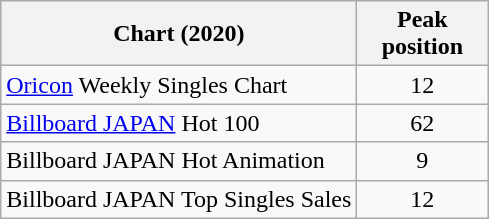<table class="wikitable plainrowheaders" style="text-align:center;">
<tr>
<th>Chart (2020)</th>
<th style="width:5em;">Peak position</th>
</tr>
<tr>
<td style="text-align:left;"><a href='#'>Oricon</a> Weekly Singles Chart</td>
<td>12</td>
</tr>
<tr>
<td style="text-align:left;"><a href='#'>Billboard JAPAN</a> Hot 100</td>
<td>62</td>
</tr>
<tr>
<td style="text-align:left;">Billboard JAPAN Hot Animation</td>
<td>9</td>
</tr>
<tr>
<td style="text-align:left;">Billboard JAPAN Top Singles Sales</td>
<td>12</td>
</tr>
</table>
